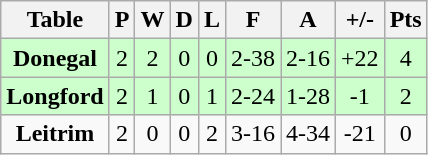<table class="wikitable">
<tr>
<th>Table</th>
<th>P</th>
<th>W</th>
<th>D</th>
<th>L</th>
<th>F</th>
<th>A</th>
<th>+/-</th>
<th>Pts</th>
</tr>
<tr align="center" style="background:#ccffcc;">
<td><strong>Donegal</strong></td>
<td>2</td>
<td>2</td>
<td>0</td>
<td>0</td>
<td>2-38</td>
<td>2-16</td>
<td>+22</td>
<td>4</td>
</tr>
<tr align="center" style="background:#ccffcc;">
<td><strong>Longford</strong></td>
<td>2</td>
<td>1</td>
<td>0</td>
<td>1</td>
<td>2-24</td>
<td>1-28</td>
<td>-1</td>
<td>2</td>
</tr>
<tr align="center">
<td><strong>Leitrim</strong></td>
<td>2</td>
<td>0</td>
<td>0</td>
<td>2</td>
<td>3-16</td>
<td>4-34</td>
<td>-21</td>
<td>0</td>
</tr>
</table>
